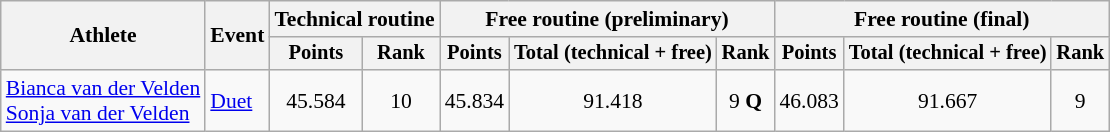<table class="wikitable" style="font-size:90%">
<tr>
<th rowspan="2">Athlete</th>
<th rowspan="2">Event</th>
<th colspan=2>Technical routine</th>
<th colspan=3>Free routine (preliminary)</th>
<th colspan=3>Free routine (final)</th>
</tr>
<tr style="font-size:95%">
<th>Points</th>
<th>Rank</th>
<th>Points</th>
<th>Total (technical + free)</th>
<th>Rank</th>
<th>Points</th>
<th>Total (technical + free)</th>
<th>Rank</th>
</tr>
<tr align=center>
<td align=left><a href='#'>Bianca van der Velden</a><br><a href='#'>Sonja van der Velden</a></td>
<td align=left><a href='#'>Duet</a></td>
<td>45.584</td>
<td>10</td>
<td>45.834</td>
<td>91.418</td>
<td>9 <strong>Q</strong></td>
<td>46.083</td>
<td>91.667</td>
<td>9</td>
</tr>
</table>
